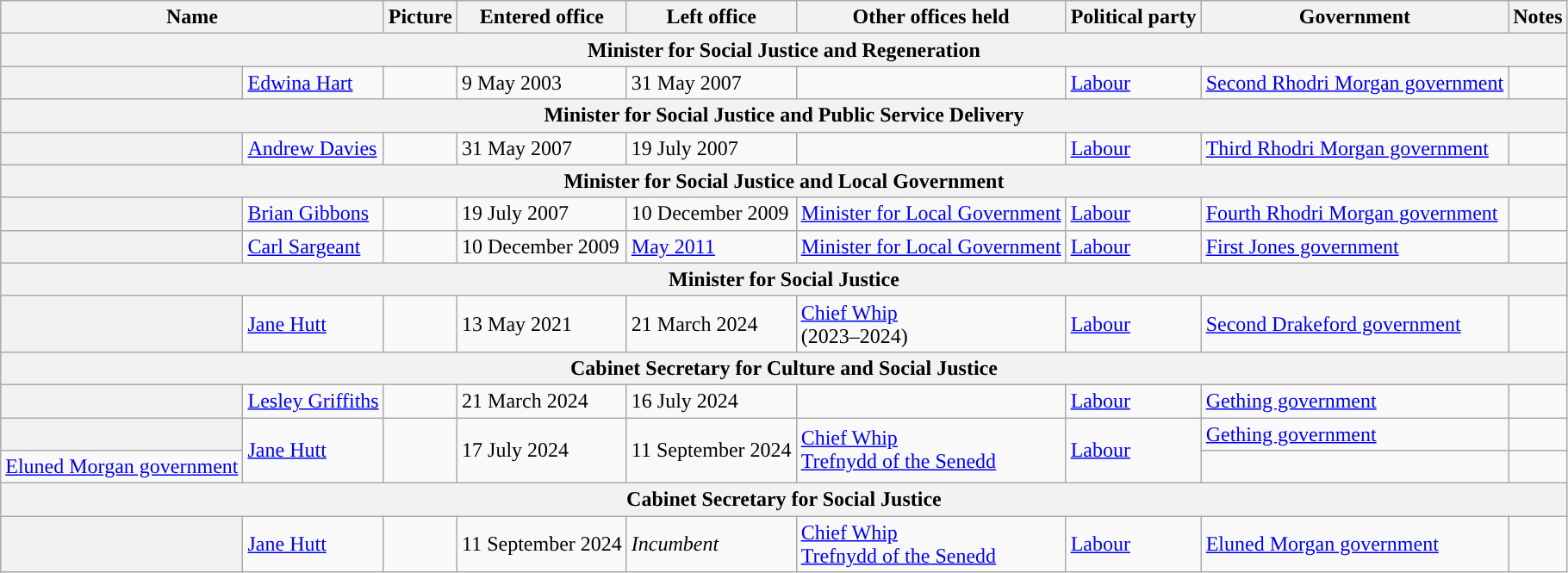<table class="wikitable">
<tr>
<th colspan="2">Name</th>
<th>Picture</th>
<th>Entered office</th>
<th>Left office</th>
<th>Other offices held</th>
<th>Political party</th>
<th>Government</th>
<th>Notes</th>
</tr>
<tr>
<th colspan="9">Minister for Social Justice and Regeneration</th>
</tr>
<tr>
<th style="background-color:"></th>
<td><a href='#'>Edwina Hart</a></td>
<td></td>
<td>9 May 2003</td>
<td>31 May 2007</td>
<td></td>
<td><a href='#'>Labour</a></td>
<td><a href='#'>Second Rhodri Morgan government</a></td>
<td></td>
</tr>
<tr>
<th colspan="9">Minister for Social Justice and Public Service Delivery</th>
</tr>
<tr>
<th style="background-color:"></th>
<td><a href='#'>Andrew Davies</a></td>
<td></td>
<td>31 May 2007</td>
<td>19 July 2007</td>
<td></td>
<td><a href='#'>Labour</a></td>
<td><a href='#'>Third Rhodri Morgan government</a></td>
<td></td>
</tr>
<tr>
<th colspan="9">Minister for Social Justice and Local Government</th>
</tr>
<tr>
<th style="background-color:"></th>
<td><a href='#'>Brian Gibbons</a></td>
<td></td>
<td>19 July 2007</td>
<td>10 December 2009</td>
<td><a href='#'>Minister for Local Government</a></td>
<td><a href='#'>Labour</a></td>
<td><a href='#'>Fourth Rhodri Morgan government</a></td>
<td></td>
</tr>
<tr>
<th style="background-color:"></th>
<td><a href='#'>Carl Sargeant</a></td>
<td></td>
<td>10 December 2009</td>
<td><a href='#'>May 2011</a></td>
<td><a href='#'>Minister for Local Government</a></td>
<td><a href='#'>Labour</a></td>
<td><a href='#'>First Jones government</a></td>
<td></td>
</tr>
<tr>
<th colspan="9">Minister for Social Justice</th>
</tr>
<tr>
<th style="background-color:"></th>
<td><a href='#'>Jane Hutt</a></td>
<td></td>
<td>13 May 2021</td>
<td>21 March 2024</td>
<td><a href='#'>Chief Whip</a><br>(2023–2024)</td>
<td><a href='#'>Labour</a></td>
<td><a href='#'>Second Drakeford government</a></td>
<td></td>
</tr>
<tr>
<th colspan="9">Cabinet Secretary for Culture and Social Justice</th>
</tr>
<tr>
<th style="background-color:"></th>
<td><a href='#'>Lesley Griffiths</a></td>
<td></td>
<td>21 March 2024</td>
<td>16 July 2024</td>
<td></td>
<td><a href='#'>Labour</a></td>
<td><a href='#'>Gething government</a></td>
<td></td>
</tr>
<tr>
<th style="background-color:"></th>
<td rowspan="2"><a href='#'>Jane Hutt</a></td>
<td rowspan="2"></td>
<td rowspan="2">17 July 2024</td>
<td rowspan="2">11 September 2024</td>
<td rowspan="2"><a href='#'>Chief Whip</a><br><a href='#'>Trefnydd of the Senedd</a></td>
<td rowspan="2"><a href='#'>Labour</a></td>
<td><a href='#'>Gething government</a></td>
<td></td>
</tr>
<tr>
<td><a href='#'>Eluned Morgan government</a></td>
<td></td>
</tr>
<tr>
<th colspan="9">Cabinet Secretary for Social Justice</th>
</tr>
<tr>
<th style="background-color:"></th>
<td><a href='#'>Jane Hutt</a></td>
<td></td>
<td>11 September 2024</td>
<td><em>Incumbent</em></td>
<td><a href='#'>Chief Whip</a><br><a href='#'>Trefnydd of the Senedd</a></td>
<td><a href='#'>Labour</a></td>
<td><a href='#'>Eluned Morgan government</a></td>
<td></td>
</tr>
</table>
